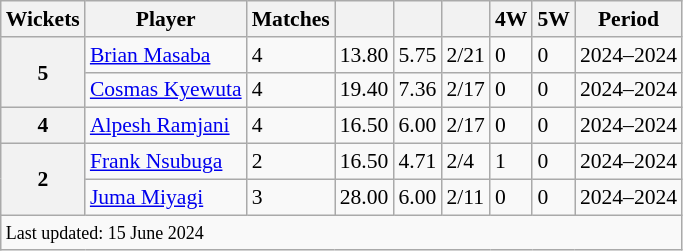<table class="wikitable" style="font-size: 90%">
<tr>
<th>Wickets</th>
<th>Player</th>
<th>Matches</th>
<th></th>
<th></th>
<th></th>
<th>4W</th>
<th>5W</th>
<th>Period</th>
</tr>
<tr>
<th rowspan=2>5</th>
<td><a href='#'>Brian Masaba</a></td>
<td>4</td>
<td>13.80</td>
<td>5.75</td>
<td>2/21</td>
<td>0</td>
<td>0</td>
<td>2024–2024</td>
</tr>
<tr>
<td><a href='#'>Cosmas Kyewuta</a></td>
<td>4</td>
<td>19.40</td>
<td>7.36</td>
<td>2/17</td>
<td>0</td>
<td>0</td>
<td>2024–2024</td>
</tr>
<tr>
<th>4</th>
<td><a href='#'>Alpesh Ramjani</a></td>
<td>4</td>
<td>16.50</td>
<td>6.00</td>
<td>2/17</td>
<td>0</td>
<td>0</td>
<td>2024–2024</td>
</tr>
<tr>
<th rowspan=2>2</th>
<td><a href='#'>Frank Nsubuga</a></td>
<td>2</td>
<td>16.50</td>
<td>4.71</td>
<td>2/4</td>
<td>1</td>
<td>0</td>
<td>2024–2024</td>
</tr>
<tr>
<td><a href='#'>Juma Miyagi</a></td>
<td>3</td>
<td>28.00</td>
<td>6.00</td>
<td>2/11</td>
<td>0</td>
<td>0</td>
<td>2024–2024</td>
</tr>
<tr>
<td colspan="9"><small>Last updated: 15 June 2024</small></td>
</tr>
</table>
